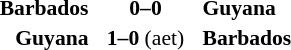<table width=100% cellspacing=1 style=font-size:90%>
<tr>
<th width=120></th>
<th width=250></th>
<th width=70></th>
<th width=250></th>
<th></th>
</tr>
<tr>
<td align=right></td>
<td align=right><strong>Barbados</strong></td>
<td align=center><strong>0–0</strong></td>
<td><strong>Guyana</strong></td>
</tr>
<tr>
<td align=right></td>
<td align=right><strong>Guyana</strong></td>
<td align=center><strong>1–0</strong> (aet)</td>
<td><strong>Barbados</strong></td>
</tr>
<tr>
</tr>
</table>
